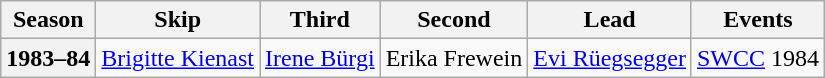<table class="wikitable">
<tr>
<th scope="col">Season</th>
<th scope="col">Skip</th>
<th scope="col">Third</th>
<th scope="col">Second</th>
<th scope="col">Lead</th>
<th scope="col">Events</th>
</tr>
<tr>
<th scope="row">1983–84</th>
<td><a href='#'>Brigitte Kienast</a></td>
<td><a href='#'>Irene Bürgi</a></td>
<td>Erika Frewein</td>
<td><a href='#'>Evi Rüegsegger</a></td>
<td><a href='#'>SWCC</a> 1984 <br> </td>
</tr>
</table>
